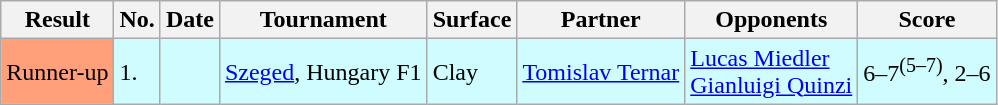<table class=wikitable>
<tr>
<th>Result</th>
<th>No.</th>
<th>Date</th>
<th>Tournament</th>
<th>Surface</th>
<th>Partner</th>
<th>Opponents</th>
<th>Score</th>
</tr>
<tr style="background:#cffcff;">
<td bgcolor=FFA07A>Runner-up</td>
<td>1.</td>
<td></td>
<td><a href='#'>Szeged</a>, Hungary F1</td>
<td>Clay</td>
<td> <a href='#'>Tomislav Ternar</a></td>
<td> <a href='#'>Lucas Miedler</a><br> <a href='#'>Gianluigi Quinzi</a></td>
<td>6–7<sup>(5–7)</sup>, 2–6</td>
</tr>
</table>
